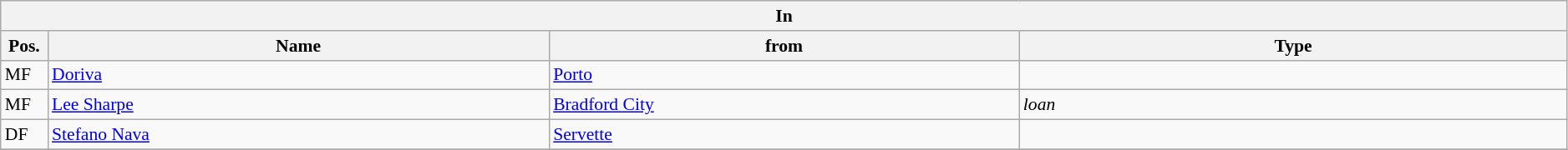<table class="wikitable" style="font-size:90%;width:99%;">
<tr>
<th colspan="4">In</th>
</tr>
<tr>
<th width=3%>Pos.</th>
<th width=32%>Name</th>
<th width=30%>from</th>
<th width=35%>Type</th>
</tr>
<tr>
<td>MF</td>
<td><a href='#'>Doriva</a></td>
<td><a href='#'>Porto</a></td>
<td></td>
</tr>
<tr>
<td>MF</td>
<td><a href='#'>Lee Sharpe</a></td>
<td><a href='#'>Bradford City</a></td>
<td><em>loan</em></td>
</tr>
<tr>
<td>DF</td>
<td><a href='#'>Stefano Nava</a></td>
<td><a href='#'>Servette</a></td>
<td></td>
</tr>
<tr>
</tr>
</table>
